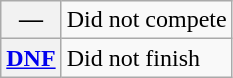<table class="wikitable">
<tr>
<th scope="row">—</th>
<td>Did not compete</td>
</tr>
<tr>
<th scope="row"><a href='#'>DNF</a></th>
<td>Did not finish</td>
</tr>
</table>
